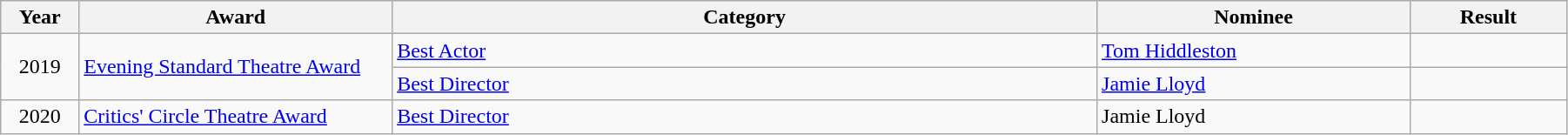<table class="wikitable" width="95%">
<tr>
<th width="5%">Year</th>
<th width="20%">Award</th>
<th width="45%">Category</th>
<th width="20%">Nominee</th>
<th width="10%">Result</th>
</tr>
<tr>
<td rowspan="2" style="text-align: center;">2019</td>
<td rowspan="2"><a href='#'>Evening Standard Theatre Award</a></td>
<td><a href='#'>Best Actor</a></td>
<td><a href='#'>Tom Hiddleston</a></td>
<td></td>
</tr>
<tr>
<td><a href='#'>Best Director</a></td>
<td><a href='#'>Jamie Lloyd</a></td>
<td></td>
</tr>
<tr>
<td style="text-align: center;">2020</td>
<td><a href='#'>Critics' Circle Theatre Award</a></td>
<td><a href='#'>Best Director</a></td>
<td>Jamie Lloyd</td>
<td></td>
</tr>
</table>
